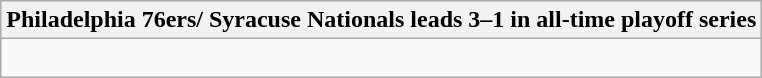<table class="wikitable collapsible collapsed">
<tr>
<th>Philadelphia 76ers/ Syracuse Nationals leads 3–1 in all-time playoff series</th>
</tr>
<tr>
<td><br>


</td>
</tr>
</table>
